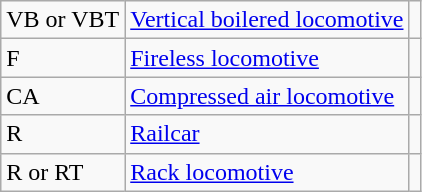<table class=wikitable>
<tr>
<td colspan=2>VB or VBT</td>
<td><a href='#'>Vertical boilered locomotive</a></td>
<td></td>
</tr>
<tr>
<td colspan=2>F</td>
<td><a href='#'>Fireless locomotive</a></td>
<td></td>
</tr>
<tr>
<td colspan=2>CA</td>
<td><a href='#'>Compressed air locomotive</a></td>
<td></td>
</tr>
<tr>
<td colspan=2>R</td>
<td><a href='#'>Railcar</a></td>
<td></td>
</tr>
<tr>
<td colspan=2>R or RT</td>
<td><a href='#'>Rack locomotive</a></td>
<td></td>
</tr>
</table>
